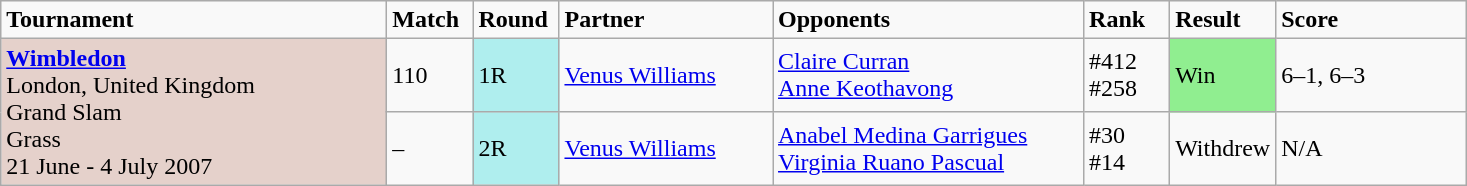<table class="wikitable">
<tr style="font-weight:bold">
<td style="width:250px;">Tournament</td>
<td style="width:50px;">Match</td>
<td style="width:50px;">Round</td>
<td style="width:135px;">Partner</td>
<td style="width:200px;">Opponents</td>
<td style="width:50px;">Rank</td>
<td style="width:50px;">Result</td>
<td style="width:120px;">Score</td>
</tr>
<tr>
<td rowspan="2"  style="background:#e5d1cb; text-align:left; vertical-align:top;"><strong><a href='#'>Wimbledon</a></strong><br> London, United Kingdom <br>Grand Slam <br> Grass <br> 21 June - 4 July 2007</td>
<td>110</td>
<td style="background:#afeeee;">1R</td>
<td> <a href='#'>Venus Williams</a></td>
<td> <a href='#'>Claire Curran</a><br> <a href='#'>Anne Keothavong</a></td>
<td>#412<br>#258</td>
<td bgcolor=lightgreen>Win</td>
<td>6–1, 6–3</td>
</tr>
<tr>
<td>–</td>
<td style="background:#afeeee;">2R</td>
<td> <a href='#'>Venus Williams</a></td>
<td> <a href='#'>Anabel Medina Garrigues</a><br> <a href='#'>Virginia Ruano Pascual</a></td>
<td>#30<br>#14</td>
<td>Withdrew</td>
<td>N/A</td>
</tr>
</table>
